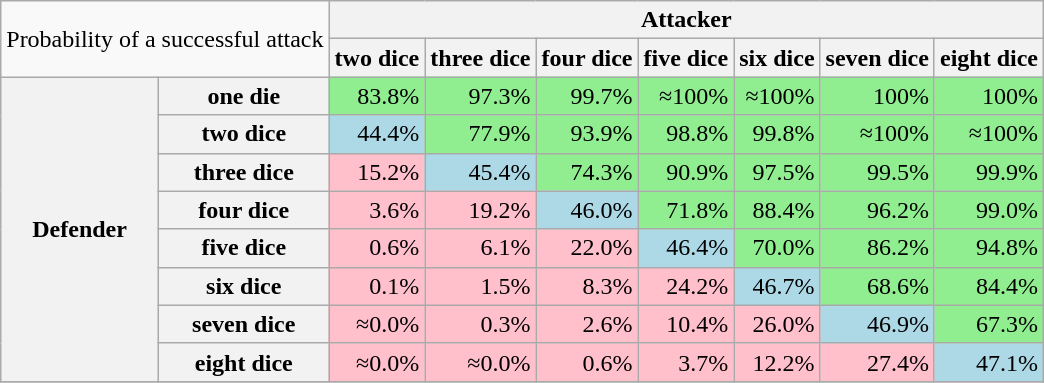<table class="wikitable" style="text-align:center">
<tr>
<td colspan="2" rowspan="2">Probability of a successful attack</td>
<th colspan="7">Attacker</th>
</tr>
<tr>
<th>two dice</th>
<th>three dice</th>
<th>four dice</th>
<th>five dice</th>
<th>six dice</th>
<th>seven dice</th>
<th>eight dice</th>
</tr>
<tr>
<th rowspan="8">Defender</th>
<th>one die</th>
<td align="right" style="background:lightgreen">83.8%</td>
<td align="right" style="background:lightgreen">97.3%</td>
<td align="right" style="background:lightgreen">99.7%</td>
<td align="right" style="background:lightgreen">≈100%</td>
<td align="right" style="background:lightgreen">≈100%</td>
<td align="right" style="background:lightgreen">100%</td>
<td align="right" style="background:lightgreen">100%</td>
</tr>
<tr>
<th>two dice</th>
<td align="right" style="background:lightblue">44.4%</td>
<td align="right" style="background:lightgreen">77.9%</td>
<td align="right" style="background:lightgreen">93.9%</td>
<td align="right" style="background:lightgreen">98.8%</td>
<td align="right" style="background:lightgreen">99.8%</td>
<td align="right" style="background:lightgreen">≈100%</td>
<td align="right" style="background:lightgreen">≈100%</td>
</tr>
<tr>
<th>three dice</th>
<td align="right" style="background:pink">15.2%</td>
<td align="right" style="background:lightblue">45.4%</td>
<td align="right" style="background:lightgreen">74.3%</td>
<td align="right" style="background:lightgreen">90.9%</td>
<td align="right" style="background:lightgreen">97.5%</td>
<td align="right" style="background:lightgreen">99.5%</td>
<td align="right" style="background:lightgreen">99.9%</td>
</tr>
<tr>
<th>four dice</th>
<td align="right" style="background:pink">3.6%</td>
<td align="right" style="background:pink">19.2%</td>
<td align="right" style="background:lightblue">46.0%</td>
<td align="right" style="background:lightgreen">71.8%</td>
<td align="right" style="background:lightgreen">88.4%</td>
<td align="right" style="background:lightgreen">96.2%</td>
<td align="right" style="background:lightgreen">99.0%</td>
</tr>
<tr>
<th>five dice</th>
<td align="right" style="background:pink">0.6%</td>
<td align="right" style="background:pink">6.1%</td>
<td align="right" style="background:pink">22.0%</td>
<td align="right" style="background:lightblue">46.4%</td>
<td align="right" style="background:lightgreen">70.0%</td>
<td align="right" style="background:lightgreen">86.2%</td>
<td align="right" style="background:lightgreen">94.8%</td>
</tr>
<tr>
<th>six dice</th>
<td align="right" style="background:pink">0.1%</td>
<td align="right" style="background:pink">1.5%</td>
<td align="right" style="background:pink">8.3%</td>
<td align="right" style="background:pink">24.2%</td>
<td align="right" style="background:lightblue">46.7%</td>
<td align="right" style="background:lightgreen">68.6%</td>
<td align="right" style="background:lightgreen">84.4%</td>
</tr>
<tr>
<th>seven dice</th>
<td align="right" style="background:pink">≈0.0%</td>
<td align="right" style="background:pink">0.3%</td>
<td align="right" style="background:pink">2.6%</td>
<td align="right" style="background:pink">10.4%</td>
<td align="right" style="background:pink">26.0%</td>
<td align="right" style="background:lightblue">46.9%</td>
<td align="right" style="background:lightgreen">67.3%</td>
</tr>
<tr>
<th>eight dice</th>
<td align="right" style="background:pink">≈0.0%</td>
<td align="right" style="background:pink">≈0.0%</td>
<td align="right" style="background:pink">0.6%</td>
<td align="right" style="background:pink">3.7%</td>
<td align="right" style="background:pink">12.2%</td>
<td align="right" style="background:pink">27.4%</td>
<td align="right" style="background:lightblue">47.1%</td>
</tr>
<tr>
</tr>
</table>
